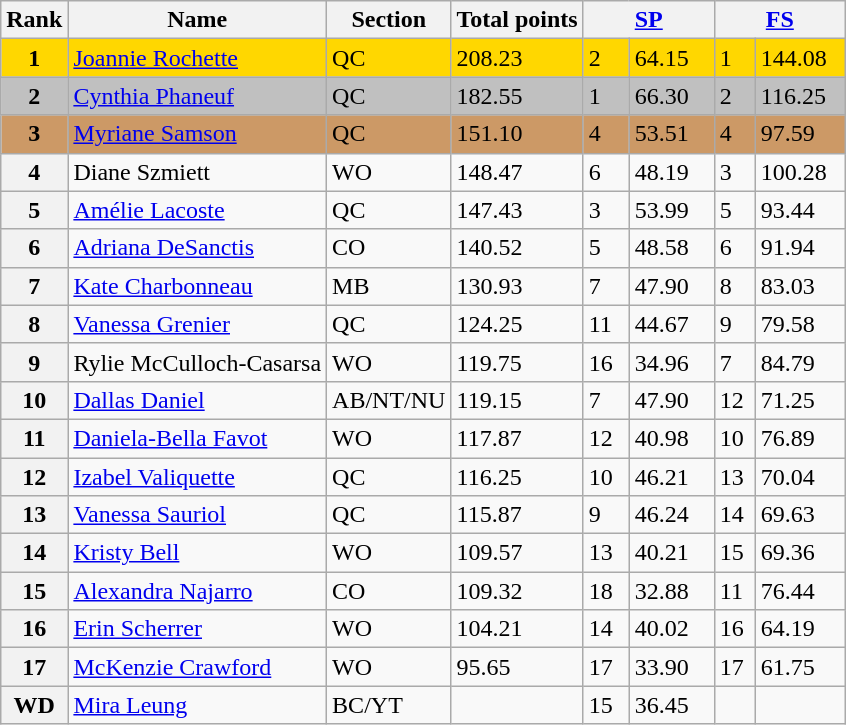<table class="wikitable sortable">
<tr>
<th>Rank</th>
<th>Name</th>
<th>Section</th>
<th>Total points</th>
<th colspan="2" width="80px"><a href='#'>SP</a></th>
<th colspan="2" width="80px"><a href='#'>FS</a></th>
</tr>
<tr bgcolor="gold">
<td align="center"><strong>1</strong></td>
<td><a href='#'>Joannie Rochette</a></td>
<td>QC</td>
<td>208.23</td>
<td>2</td>
<td>64.15</td>
<td>1</td>
<td>144.08</td>
</tr>
<tr bgcolor="silver">
<td align="center"><strong>2</strong></td>
<td><a href='#'>Cynthia Phaneuf</a></td>
<td>QC</td>
<td>182.55</td>
<td>1</td>
<td>66.30</td>
<td>2</td>
<td>116.25</td>
</tr>
<tr bgcolor="cc9966">
<td align="center"><strong>3</strong></td>
<td><a href='#'>Myriane Samson</a></td>
<td>QC</td>
<td>151.10</td>
<td>4</td>
<td>53.51</td>
<td>4</td>
<td>97.59</td>
</tr>
<tr>
<th>4</th>
<td>Diane Szmiett</td>
<td>WO</td>
<td>148.47</td>
<td>6</td>
<td>48.19</td>
<td>3</td>
<td>100.28</td>
</tr>
<tr>
<th>5</th>
<td><a href='#'>Amélie Lacoste</a></td>
<td>QC</td>
<td>147.43</td>
<td>3</td>
<td>53.99</td>
<td>5</td>
<td>93.44</td>
</tr>
<tr>
<th>6</th>
<td><a href='#'>Adriana DeSanctis</a></td>
<td>CO</td>
<td>140.52</td>
<td>5</td>
<td>48.58</td>
<td>6</td>
<td>91.94</td>
</tr>
<tr>
<th>7</th>
<td><a href='#'>Kate Charbonneau</a></td>
<td>MB</td>
<td>130.93</td>
<td>7</td>
<td>47.90</td>
<td>8</td>
<td>83.03</td>
</tr>
<tr>
<th>8</th>
<td><a href='#'>Vanessa Grenier</a></td>
<td>QC</td>
<td>124.25</td>
<td>11</td>
<td>44.67</td>
<td>9</td>
<td>79.58</td>
</tr>
<tr>
<th>9</th>
<td>Rylie McCulloch-Casarsa</td>
<td>WO</td>
<td>119.75</td>
<td>16</td>
<td>34.96</td>
<td>7</td>
<td>84.79</td>
</tr>
<tr>
<th>10</th>
<td><a href='#'>Dallas Daniel</a></td>
<td>AB/NT/NU</td>
<td>119.15</td>
<td>7</td>
<td>47.90</td>
<td>12</td>
<td>71.25</td>
</tr>
<tr>
<th>11</th>
<td><a href='#'>Daniela-Bella Favot</a></td>
<td>WO</td>
<td>117.87</td>
<td>12</td>
<td>40.98</td>
<td>10</td>
<td>76.89</td>
</tr>
<tr>
<th>12</th>
<td><a href='#'>Izabel Valiquette</a></td>
<td>QC</td>
<td>116.25</td>
<td>10</td>
<td>46.21</td>
<td>13</td>
<td>70.04</td>
</tr>
<tr>
<th>13</th>
<td><a href='#'>Vanessa Sauriol</a></td>
<td>QC</td>
<td>115.87</td>
<td>9</td>
<td>46.24</td>
<td>14</td>
<td>69.63</td>
</tr>
<tr>
<th>14</th>
<td><a href='#'>Kristy Bell</a></td>
<td>WO</td>
<td>109.57</td>
<td>13</td>
<td>40.21</td>
<td>15</td>
<td>69.36</td>
</tr>
<tr>
<th>15</th>
<td><a href='#'>Alexandra Najarro</a></td>
<td>CO</td>
<td>109.32</td>
<td>18</td>
<td>32.88</td>
<td>11</td>
<td>76.44</td>
</tr>
<tr>
<th>16</th>
<td><a href='#'>Erin Scherrer</a></td>
<td>WO</td>
<td>104.21</td>
<td>14</td>
<td>40.02</td>
<td>16</td>
<td>64.19</td>
</tr>
<tr>
<th>17</th>
<td><a href='#'>McKenzie Crawford</a></td>
<td>WO</td>
<td>95.65</td>
<td>17</td>
<td>33.90</td>
<td>17</td>
<td>61.75</td>
</tr>
<tr>
<th>WD</th>
<td><a href='#'>Mira Leung</a></td>
<td>BC/YT</td>
<td></td>
<td>15</td>
<td>36.45</td>
<td></td>
<td></td>
</tr>
</table>
